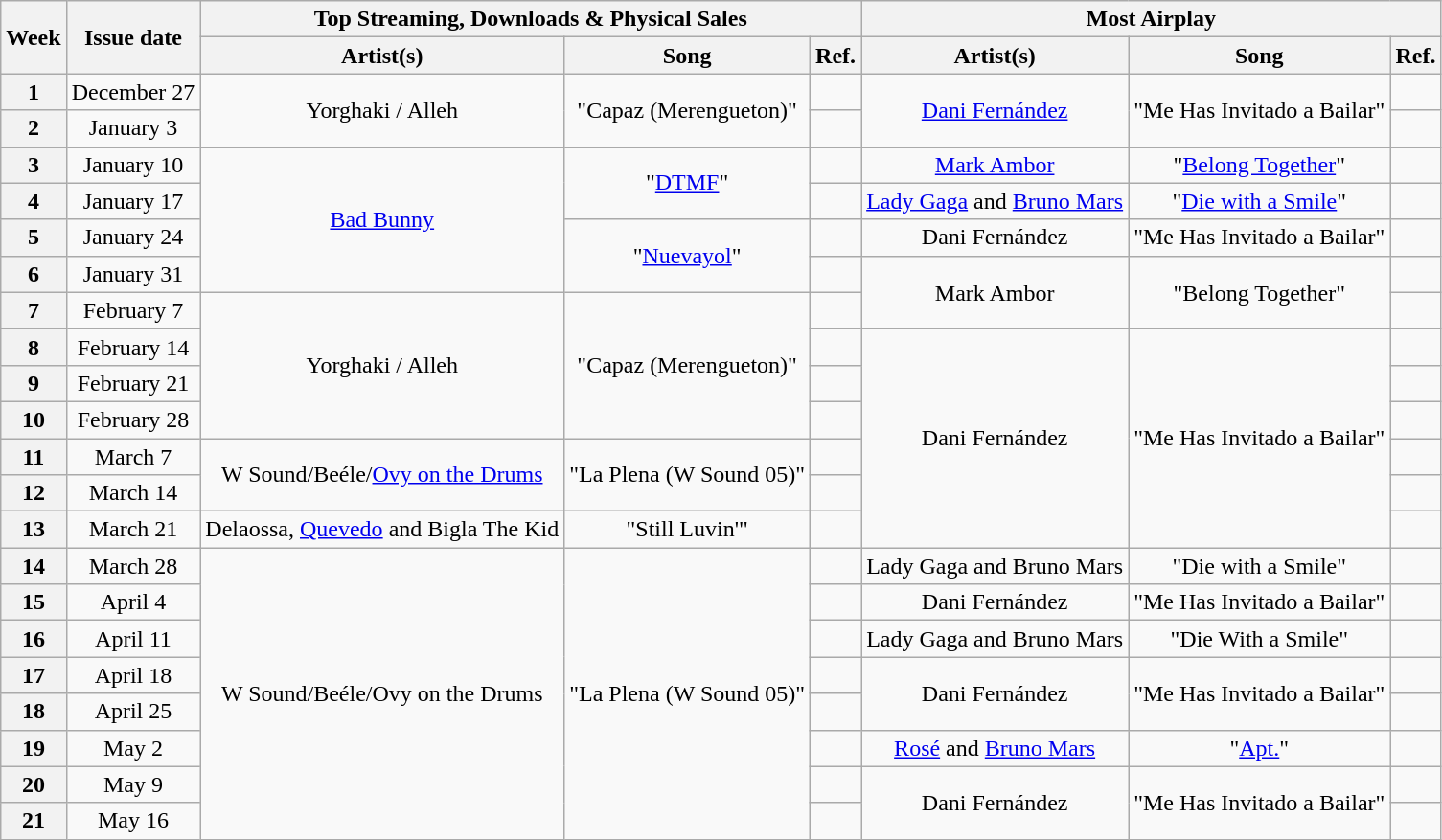<table class="wikitable" style="text-align:center">
<tr>
<th rowspan="2">Week</th>
<th rowspan="2">Issue date</th>
<th colspan="3">Top Streaming, Downloads & Physical Sales</th>
<th colspan="3">Most Airplay</th>
</tr>
<tr>
<th>Artist(s)</th>
<th>Song</th>
<th>Ref.</th>
<th>Artist(s)</th>
<th>Song</th>
<th>Ref.</th>
</tr>
<tr>
<th>1</th>
<td>December 27</td>
<td rowspan=2>Yorghaki / Alleh</td>
<td rowspan=2>"Capaz (Merengueton)"</td>
<td></td>
<td rowspan=2><a href='#'>Dani Fernández</a></td>
<td rowspan=2>"Me Has Invitado a Bailar"</td>
<td></td>
</tr>
<tr>
<th>2</th>
<td>January 3</td>
<td></td>
<td></td>
</tr>
<tr>
<th>3</th>
<td>January 10</td>
<td rowspan=4><a href='#'>Bad Bunny</a></td>
<td rowspan=2>"<a href='#'>DTMF</a>"</td>
<td></td>
<td><a href='#'>Mark Ambor</a></td>
<td>"<a href='#'>Belong Together</a>"</td>
<td></td>
</tr>
<tr>
<th>4</th>
<td>January 17</td>
<td></td>
<td><a href='#'>Lady Gaga</a> and <a href='#'>Bruno Mars</a></td>
<td>"<a href='#'>Die with a Smile</a>"</td>
<td></td>
</tr>
<tr>
<th>5</th>
<td>January 24</td>
<td rowspan=2>"<a href='#'>Nuevayol</a>"</td>
<td></td>
<td>Dani Fernández</td>
<td>"Me Has Invitado a Bailar"</td>
<td></td>
</tr>
<tr>
<th>6</th>
<td>January 31</td>
<td></td>
<td rowspan=2>Mark Ambor</td>
<td rowspan=2>"Belong Together"</td>
<td></td>
</tr>
<tr>
<th>7</th>
<td>February 7</td>
<td rowspan=4>Yorghaki / Alleh</td>
<td rowspan=4>"Capaz (Merengueton)"</td>
<td></td>
<td></td>
</tr>
<tr>
<th>8</th>
<td>February 14</td>
<td></td>
<td rowspan=6>Dani Fernández</td>
<td rowspan=6>"Me Has Invitado a Bailar"</td>
<td></td>
</tr>
<tr>
<th>9</th>
<td>February 21</td>
<td></td>
<td></td>
</tr>
<tr>
<th>10</th>
<td>February 28</td>
<td></td>
<td></td>
</tr>
<tr>
<th>11</th>
<td>March 7</td>
<td rowspan=2>W Sound/Beéle/<a href='#'>Ovy on the Drums</a></td>
<td rowspan=2>"La Plena (W Sound 05)"</td>
<td></td>
<td></td>
</tr>
<tr>
<th>12</th>
<td>March 14</td>
<td></td>
<td></td>
</tr>
<tr>
<th>13</th>
<td>March 21</td>
<td>Delaossa, <a href='#'>Quevedo</a> and Bigla The Kid</td>
<td>"Still Luvin'"</td>
<td></td>
<td></td>
</tr>
<tr>
<th>14</th>
<td>March 28</td>
<td rowspan=8>W Sound/Beéle/Ovy on the Drums</td>
<td rowspan=8>"La Plena (W Sound 05)"</td>
<td></td>
<td>Lady Gaga and Bruno Mars</td>
<td>"Die with a Smile"</td>
<td></td>
</tr>
<tr>
<th>15</th>
<td>April 4</td>
<td></td>
<td>Dani Fernández</td>
<td>"Me Has Invitado a Bailar"</td>
<td></td>
</tr>
<tr>
<th>16</th>
<td>April 11</td>
<td></td>
<td>Lady Gaga and Bruno Mars</td>
<td>"Die With a Smile"</td>
<td></td>
</tr>
<tr>
<th>17</th>
<td>April 18</td>
<td></td>
<td rowspan=2>Dani Fernández</td>
<td rowspan=2>"Me Has Invitado a Bailar"</td>
<td></td>
</tr>
<tr>
<th>18</th>
<td>April 25</td>
<td></td>
<td></td>
</tr>
<tr>
<th>19</th>
<td>May 2</td>
<td></td>
<td><a href='#'>Rosé</a> and <a href='#'>Bruno Mars</a></td>
<td>"<a href='#'>Apt.</a>"</td>
<td></td>
</tr>
<tr>
<th>20</th>
<td>May 9</td>
<td></td>
<td rowspan=2>Dani Fernández</td>
<td rowspan=2>"Me Has Invitado a Bailar"</td>
<td></td>
</tr>
<tr>
<th>21</th>
<td>May 16</td>
<td></td>
<td></td>
</tr>
</table>
